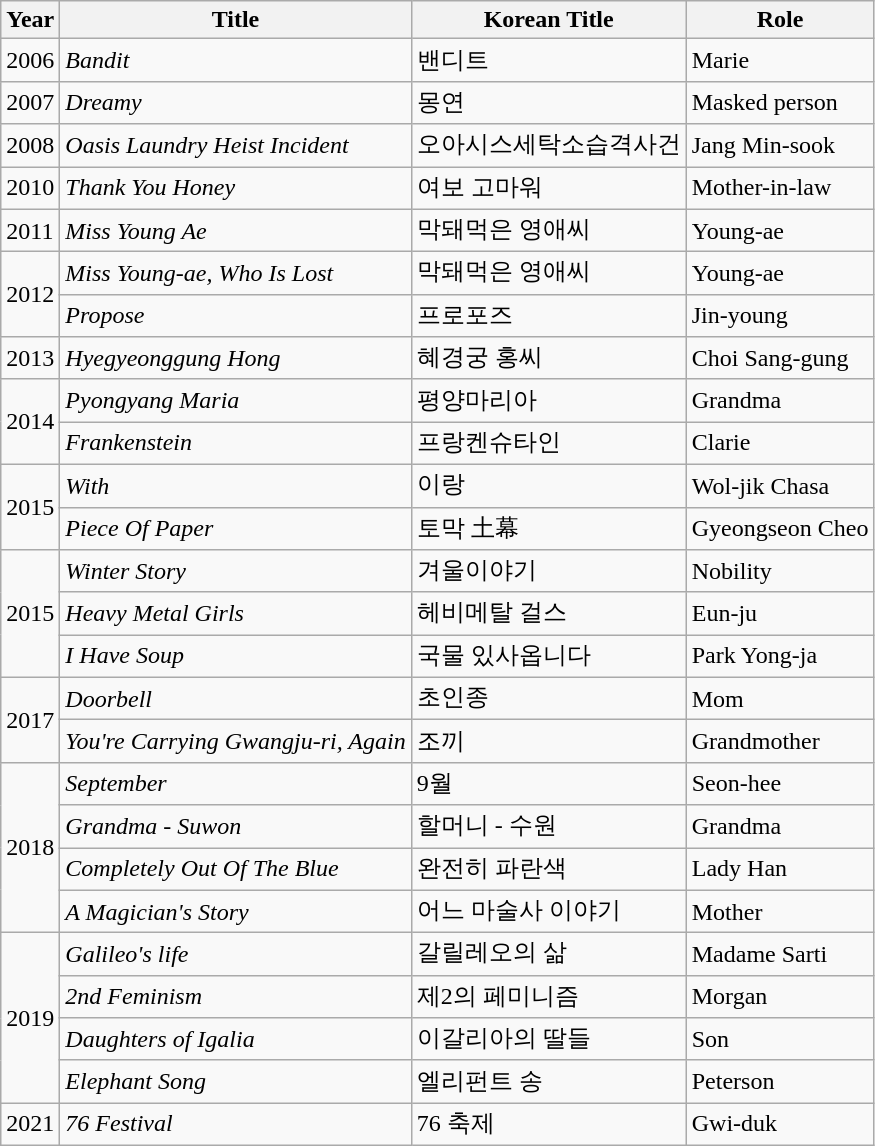<table class="wikitable sortable plainrowheaders">
<tr>
<th scope="col">Year</th>
<th scope="col">Title</th>
<th scope="col">Korean Title</th>
<th scope="col">Role</th>
</tr>
<tr>
<td scope="row">2006</td>
<td><em>Bandit</em></td>
<td>밴디트</td>
<td>Marie</td>
</tr>
<tr>
<td scope="row">2007</td>
<td><em>Dreamy</em></td>
<td>몽연</td>
<td>Masked person</td>
</tr>
<tr>
<td scope="row">2008</td>
<td><em>Oasis Laundry Heist Incident</em></td>
<td>오아시스세탁소습격사건</td>
<td>Jang Min-sook</td>
</tr>
<tr>
<td scope="row">2010</td>
<td><em>Thank You Honey</em></td>
<td>여보 고마워</td>
<td>Mother-in-law</td>
</tr>
<tr>
<td scope="row">2011</td>
<td><em>Miss Young Ae</em></td>
<td>막돼먹은 영애씨</td>
<td>Young-ae</td>
</tr>
<tr>
<td rowspan="2">2012</td>
<td><em>Miss Young-ae, Who Is Lost</em></td>
<td>막돼먹은 영애씨</td>
<td>Young-ae</td>
</tr>
<tr>
<td><em>Propose</em></td>
<td>프로포즈</td>
<td>Jin-young</td>
</tr>
<tr>
<td scope="row">2013</td>
<td><em>Hyegyeonggung Hong</em></td>
<td>혜경궁 홍씨</td>
<td>Choi Sang-gung</td>
</tr>
<tr>
<td rowspan="2">2014</td>
<td><em>Pyongyang Maria</em></td>
<td>평양마리아</td>
<td>Grandma</td>
</tr>
<tr>
<td><em>Frankenstein</em></td>
<td>프랑켄슈타인</td>
<td>Clarie</td>
</tr>
<tr>
<td rowspan="2">2015</td>
<td><em>With</em></td>
<td>이랑</td>
<td>Wol-jik Chasa</td>
</tr>
<tr>
<td><em>Piece Of Paper</em></td>
<td>토막 土幕</td>
<td>Gyeongseon Cheo</td>
</tr>
<tr>
<td rowspan="3">2015</td>
<td><em>Winter Story</em></td>
<td>겨울이야기</td>
<td>Nobility</td>
</tr>
<tr>
<td><em>Heavy Metal Girls</em></td>
<td>헤비메탈 걸스</td>
<td>Eun-ju</td>
</tr>
<tr>
<td><em>I Have Soup</em></td>
<td>국물 있사옵니다</td>
<td>Park Yong-ja</td>
</tr>
<tr>
<td rowspan="2">2017</td>
<td><em>Doorbell</em></td>
<td>초인종</td>
<td>Mom</td>
</tr>
<tr>
<td><em>You're Carrying Gwangju-ri, Again</em></td>
<td>조끼</td>
<td>Grandmother</td>
</tr>
<tr>
<td rowspan="4">2018</td>
<td><em>September</em></td>
<td>9월</td>
<td>Seon-hee</td>
</tr>
<tr>
<td><em>Grandma - Suwon</em></td>
<td>할머니 - 수원</td>
<td>Grandma</td>
</tr>
<tr>
<td><em>Completely Out Of The Blue</em></td>
<td>완전히 파란색</td>
<td>Lady Han</td>
</tr>
<tr>
<td><em>A Magician's Story</em></td>
<td>어느 마술사 이야기</td>
<td>Mother</td>
</tr>
<tr>
<td rowspan="4">2019</td>
<td><em>Galileo's life</em></td>
<td>갈릴레오의 삶</td>
<td>Madame Sarti</td>
</tr>
<tr>
<td><em>2nd Feminism</em></td>
<td>제2의 페미니즘</td>
<td>Morgan</td>
</tr>
<tr>
<td><em>Daughters of Igalia</em></td>
<td>이갈리아의 딸들</td>
<td>Son</td>
</tr>
<tr>
<td><em>Elephant Song</em></td>
<td>엘리펀트 송</td>
<td>Peterson</td>
</tr>
<tr>
<td scope="row">2021</td>
<td><em>76 Festival</em></td>
<td>76 축제</td>
<td>Gwi-duk</td>
</tr>
</table>
